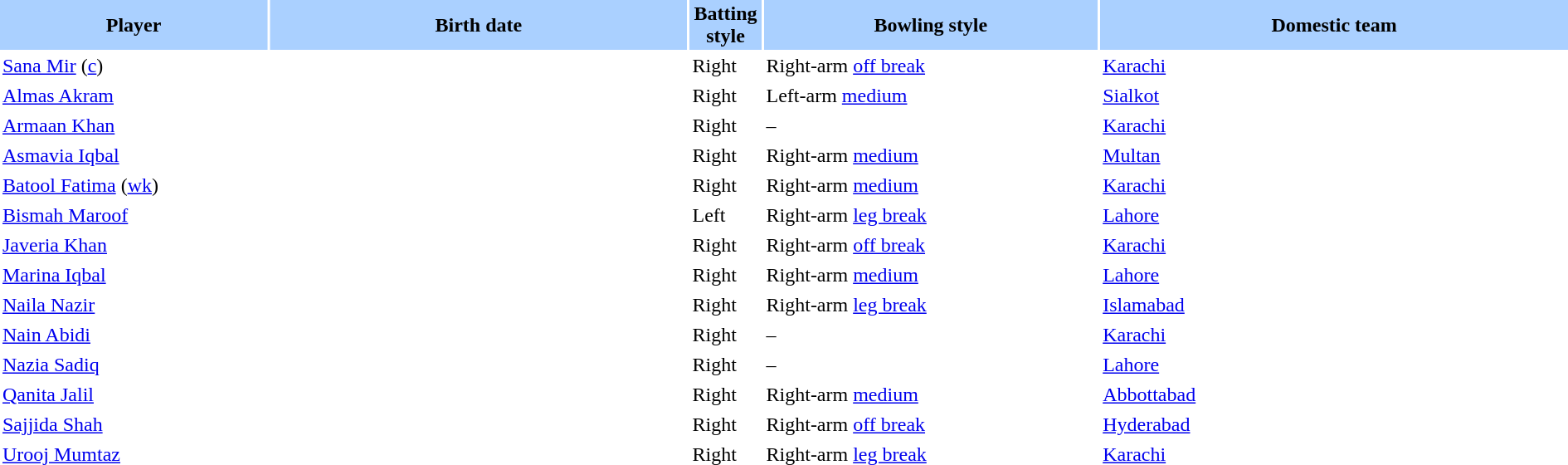<table class="sortable" style="width:100%;" border="0" cellspacing="2" cellpadding="2">
<tr style="background:#aad0ff;">
<th width=16%>Player</th>
<th width=25%>Birth date</th>
<th width=3%>Batting style</th>
<th width=20%>Bowling style</th>
<th width=28%>Domestic team</th>
</tr>
<tr>
<td><a href='#'>Sana Mir</a> (<a href='#'>c</a>)</td>
<td></td>
<td>Right</td>
<td>Right-arm <a href='#'>off break</a></td>
<td><a href='#'>Karachi</a></td>
</tr>
<tr>
<td><a href='#'>Almas Akram</a></td>
<td></td>
<td>Right</td>
<td>Left-arm <a href='#'>medium</a></td>
<td><a href='#'>Sialkot</a></td>
</tr>
<tr>
<td><a href='#'>Armaan Khan</a></td>
<td></td>
<td>Right</td>
<td>–</td>
<td><a href='#'>Karachi</a></td>
</tr>
<tr>
<td><a href='#'>Asmavia Iqbal</a></td>
<td></td>
<td>Right</td>
<td>Right-arm <a href='#'>medium</a></td>
<td><a href='#'>Multan</a></td>
</tr>
<tr>
<td><a href='#'>Batool Fatima</a> (<a href='#'>wk</a>)</td>
<td></td>
<td>Right</td>
<td>Right-arm <a href='#'>medium</a></td>
<td><a href='#'>Karachi</a></td>
</tr>
<tr>
<td><a href='#'>Bismah Maroof</a></td>
<td></td>
<td>Left</td>
<td>Right-arm <a href='#'>leg break</a></td>
<td><a href='#'>Lahore</a></td>
</tr>
<tr>
<td><a href='#'>Javeria Khan</a></td>
<td></td>
<td>Right</td>
<td>Right-arm <a href='#'>off break</a></td>
<td><a href='#'>Karachi</a></td>
</tr>
<tr>
<td><a href='#'>Marina Iqbal</a></td>
<td></td>
<td>Right</td>
<td>Right-arm <a href='#'>medium</a></td>
<td><a href='#'>Lahore</a></td>
</tr>
<tr>
<td><a href='#'>Naila Nazir</a></td>
<td></td>
<td>Right</td>
<td>Right-arm <a href='#'>leg break</a></td>
<td><a href='#'>Islamabad</a></td>
</tr>
<tr>
<td><a href='#'>Nain Abidi</a></td>
<td></td>
<td>Right</td>
<td>–</td>
<td><a href='#'>Karachi</a></td>
</tr>
<tr>
<td><a href='#'>Nazia Sadiq</a></td>
<td></td>
<td>Right</td>
<td>–</td>
<td><a href='#'>Lahore</a></td>
</tr>
<tr>
<td><a href='#'>Qanita Jalil</a></td>
<td></td>
<td>Right</td>
<td>Right-arm <a href='#'>medium</a></td>
<td><a href='#'>Abbottabad</a></td>
</tr>
<tr>
<td><a href='#'>Sajjida Shah</a></td>
<td></td>
<td>Right</td>
<td>Right-arm <a href='#'>off break</a></td>
<td><a href='#'>Hyderabad</a></td>
</tr>
<tr>
<td><a href='#'>Urooj Mumtaz</a></td>
<td></td>
<td>Right</td>
<td>Right-arm <a href='#'>leg break</a></td>
<td><a href='#'>Karachi</a></td>
</tr>
</table>
